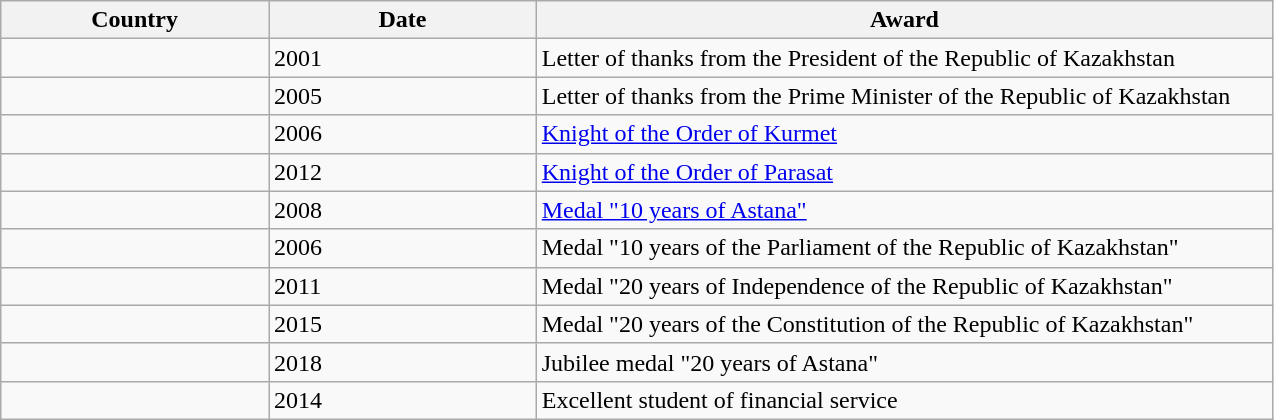<table class="wikitable">
<tr>
<th width="20%">Country</th>
<th width="20%">Date</th>
<th width="55%" colspan="2">Award</th>
</tr>
<tr>
<td></td>
<td>2001</td>
<td colspan="2">Letter of thanks from the President of the Republic of Kazakhstan</td>
</tr>
<tr>
<td></td>
<td>2005</td>
<td colspan="2">Letter of thanks from the Prime Minister of the Republic of Kazakhstan</td>
</tr>
<tr>
<td></td>
<td>2006</td>
<td colspan="2"><a href='#'>Knight of the Order of Kurmet</a></td>
</tr>
<tr>
<td></td>
<td>2012</td>
<td colspan="2"><a href='#'>Knight of the Order of Parasat</a></td>
</tr>
<tr>
<td></td>
<td>2008</td>
<td colspan="2"><a href='#'>Medal "10 years of Astana"</a></td>
</tr>
<tr>
<td></td>
<td>2006</td>
<td colspan="2">Medal "10 years of the Parliament of the Republic of Kazakhstan"</td>
</tr>
<tr>
<td></td>
<td>2011</td>
<td colspan="2">Medal "20 years of Independence of the Republic of Kazakhstan"</td>
</tr>
<tr>
<td></td>
<td>2015</td>
<td colspan="2">Medal "20 years of the Constitution of the Republic of Kazakhstan"</td>
</tr>
<tr>
<td></td>
<td>2018</td>
<td colspan="2">Jubilee medal "20 years of Astana"</td>
</tr>
<tr>
<td></td>
<td>2014</td>
<td colspan="2">Excellent student of financial service</td>
</tr>
</table>
